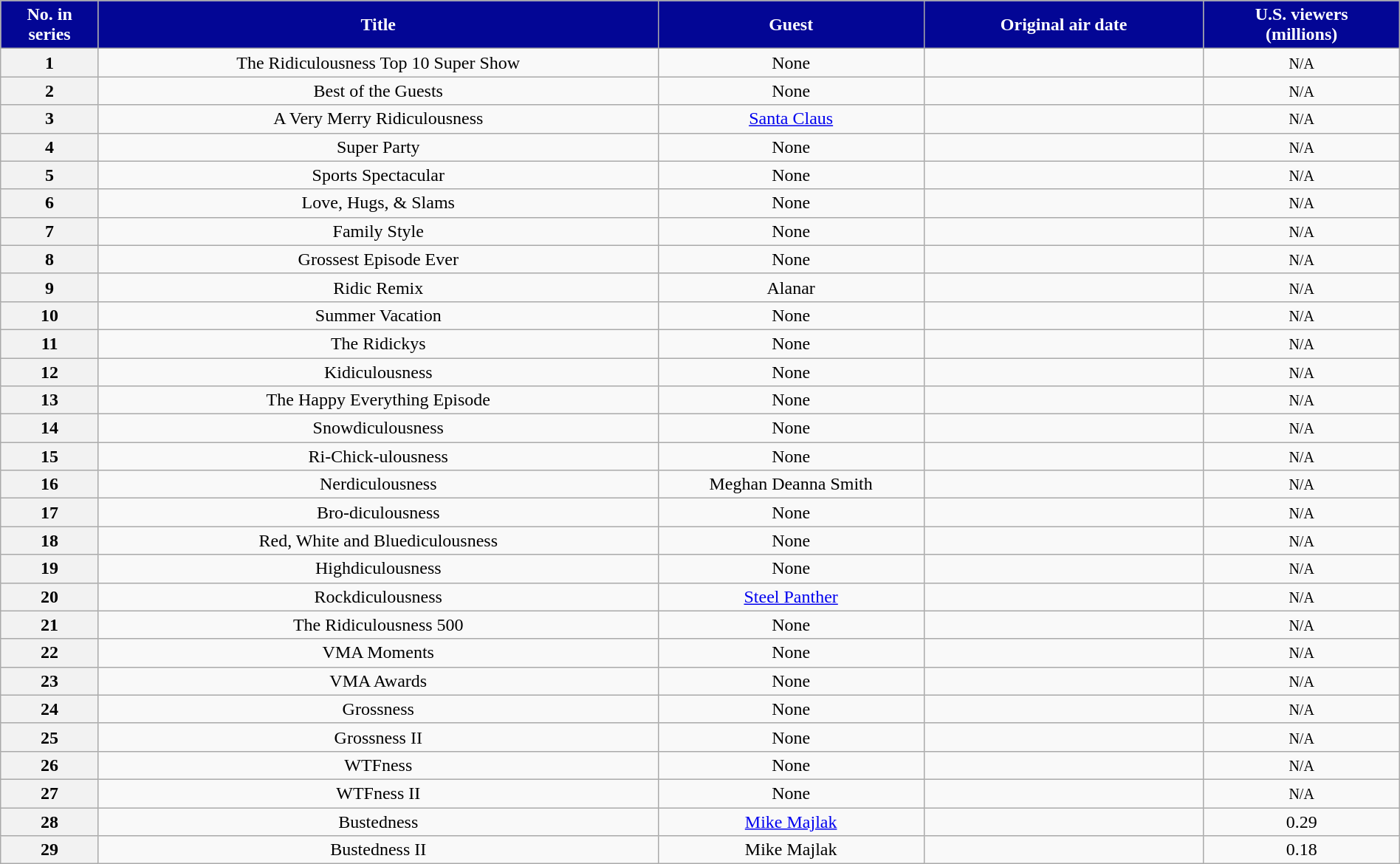<table class="wikitable plainrowheaders" style="width:100%;text-align: center">
<tr>
<th scope="col" style="background-color: #030695; color: #FFFFFF;" width=7%>No. in<br>series</th>
<th scope="col" style="background-color: #030695; color: #FFFFFF;" width=40%>Title</th>
<th scope="col" style="background-color: #030695; color: #FFFFFF;">Guest</th>
<th scope="col" style="background-color: #030695; color: #FFFFFF;" width=20%>Original air date</th>
<th scope="col" style="background-color: #030695; color: #FFFFFF;" width=14%>U.S. viewers<br>(millions)</th>
</tr>
<tr>
<th>1</th>
<td>The Ridiculousness Top 10 Super Show</td>
<td>None</td>
<td></td>
<td><span><small>N/A</small></span></td>
</tr>
<tr>
<th>2</th>
<td>Best of the Guests</td>
<td>None</td>
<td></td>
<td><span><small>N/A</small></span></td>
</tr>
<tr>
<th>3</th>
<td>A Very Merry Ridiculousness</td>
<td><a href='#'>Santa Claus</a></td>
<td></td>
<td><span><small>N/A</small></span></td>
</tr>
<tr>
<th>4</th>
<td>Super Party</td>
<td>None</td>
<td></td>
<td><span><small>N/A</small></span></td>
</tr>
<tr>
<th>5</th>
<td>Sports Spectacular</td>
<td>None</td>
<td></td>
<td><span><small>N/A</small></span></td>
</tr>
<tr>
<th>6</th>
<td>Love, Hugs, & Slams</td>
<td>None</td>
<td></td>
<td><span><small>N/A</small></span></td>
</tr>
<tr>
<th>7</th>
<td>Family Style</td>
<td>None</td>
<td></td>
<td><span><small>N/A</small></span></td>
</tr>
<tr>
<th>8</th>
<td>Grossest Episode Ever</td>
<td>None</td>
<td></td>
<td><span><small>N/A</small></span></td>
</tr>
<tr>
<th>9</th>
<td>Ridic Remix</td>
<td>Alanar</td>
<td></td>
<td><span><small>N/A</small></span></td>
</tr>
<tr>
<th>10</th>
<td>Summer Vacation</td>
<td>None</td>
<td></td>
<td><span><small>N/A</small></span></td>
</tr>
<tr>
<th>11</th>
<td>The Ridickys</td>
<td>None</td>
<td></td>
<td><span><small>N/A</small></span></td>
</tr>
<tr>
<th>12</th>
<td>Kidiculousness</td>
<td>None</td>
<td></td>
<td><span><small>N/A</small></span></td>
</tr>
<tr>
<th>13</th>
<td>The Happy Everything Episode</td>
<td>None</td>
<td></td>
<td><span><small>N/A</small></span></td>
</tr>
<tr>
<th>14</th>
<td>Snowdiculousness</td>
<td>None</td>
<td></td>
<td><span><small>N/A</small></span></td>
</tr>
<tr>
<th>15</th>
<td>Ri-Chick-ulousness</td>
<td>None</td>
<td></td>
<td><span><small>N/A</small></span></td>
</tr>
<tr>
<th>16</th>
<td>Nerdiculousness</td>
<td>Meghan Deanna Smith</td>
<td></td>
<td><span><small>N/A</small></span></td>
</tr>
<tr>
<th>17</th>
<td>Bro-diculousness</td>
<td>None</td>
<td></td>
<td><span><small>N/A</small></span></td>
</tr>
<tr>
<th>18</th>
<td>Red, White and Bluediculousness</td>
<td>None</td>
<td></td>
<td><span><small>N/A</small></span></td>
</tr>
<tr>
<th>19</th>
<td>Highdiculousness</td>
<td>None</td>
<td></td>
<td><span><small>N/A</small></span></td>
</tr>
<tr>
<th>20</th>
<td>Rockdiculousness</td>
<td><a href='#'>Steel Panther</a></td>
<td></td>
<td><span><small>N/A</small></span></td>
</tr>
<tr>
<th>21</th>
<td>The Ridiculousness 500</td>
<td>None</td>
<td></td>
<td><span><small>N/A</small></span></td>
</tr>
<tr>
<th>22</th>
<td>VMA Moments</td>
<td>None</td>
<td></td>
<td><span><small>N/A</small></span></td>
</tr>
<tr>
<th>23</th>
<td>VMA Awards</td>
<td>None</td>
<td></td>
<td><span><small>N/A</small></span></td>
</tr>
<tr>
<th>24</th>
<td>Grossness</td>
<td>None</td>
<td></td>
<td><span><small>N/A</small></span></td>
</tr>
<tr>
<th>25</th>
<td>Grossness II</td>
<td>None</td>
<td></td>
<td><span><small>N/A</small></span></td>
</tr>
<tr>
<th>26</th>
<td>WTFness</td>
<td>None</td>
<td></td>
<td><span><small>N/A</small></span></td>
</tr>
<tr>
<th>27</th>
<td>WTFness II</td>
<td>None</td>
<td></td>
<td><span><small>N/A</small></span></td>
</tr>
<tr>
<th>28</th>
<td>Bustedness</td>
<td><a href='#'>Mike Majlak</a></td>
<td></td>
<td>0.29</td>
</tr>
<tr>
<th>29</th>
<td>Bustedness II</td>
<td>Mike Majlak</td>
<td></td>
<td>0.18</td>
</tr>
</table>
